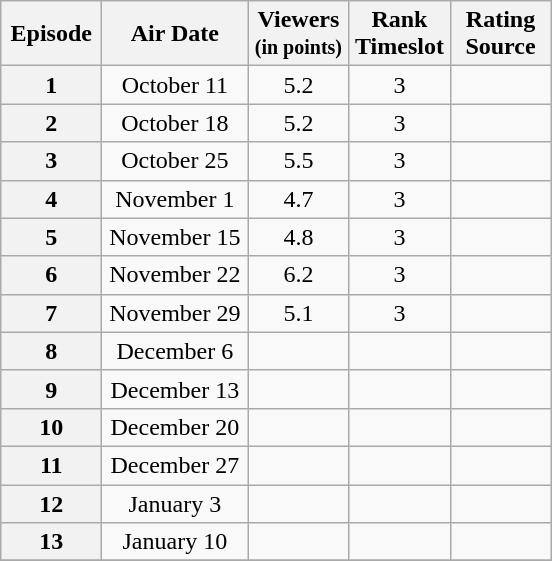<table class="wikitable" style="text-align:center;">
<tr>
<th width="60">Episode</th>
<th width="90">Air Date</th>
<th width="60">Viewers<br><small>(in points)</small></th>
<th width="60">Rank<br>Timeslot</th>
<th width="60">Rating<br>Source</th>
</tr>
<tr>
<th>1</th>
<td>October 11</td>
<td>5.2</td>
<td>3</td>
<td></td>
</tr>
<tr>
<th>2</th>
<td>October 18</td>
<td>5.2</td>
<td>3</td>
<td></td>
</tr>
<tr>
<th>3</th>
<td>October 25</td>
<td>5.5</td>
<td>3</td>
<td></td>
</tr>
<tr>
<th>4</th>
<td>November 1</td>
<td>4.7</td>
<td>3</td>
<td></td>
</tr>
<tr>
<th>5</th>
<td>November 15</td>
<td>4.8</td>
<td>3</td>
<td></td>
</tr>
<tr>
<th>6</th>
<td>November 22</td>
<td>6.2</td>
<td>3</td>
<td></td>
</tr>
<tr>
<th>7</th>
<td>November 29</td>
<td>5.1</td>
<td>3</td>
<td></td>
</tr>
<tr>
<th>8</th>
<td>December 6</td>
<td></td>
<td></td>
<td></td>
</tr>
<tr>
<th>9</th>
<td>December 13</td>
<td></td>
<td></td>
<td></td>
</tr>
<tr>
<th>10</th>
<td>December 20</td>
<td></td>
<td></td>
<td></td>
</tr>
<tr>
<th>11</th>
<td>December 27</td>
<td></td>
<td></td>
<td></td>
</tr>
<tr>
<th>12</th>
<td>January 3</td>
<td></td>
<td></td>
<td></td>
</tr>
<tr>
<th>13</th>
<td>January 10</td>
<td></td>
<td></td>
<td></td>
</tr>
<tr>
</tr>
</table>
